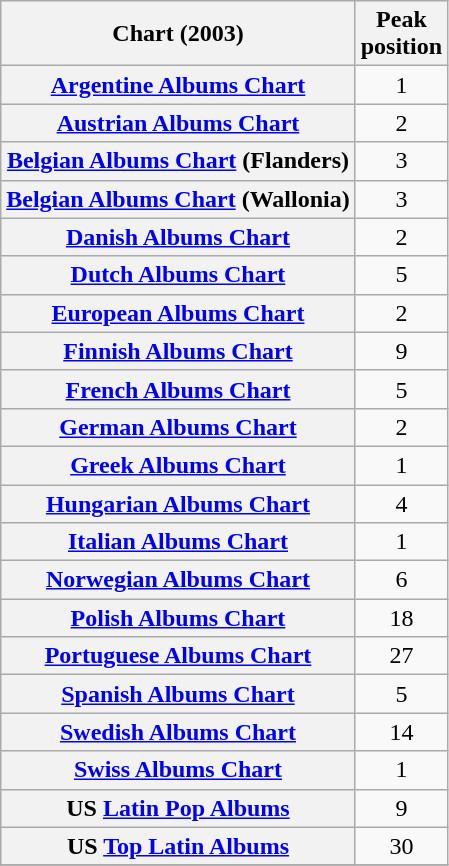<table class="wikitable sortable plainrowheaders">
<tr>
<th>Chart (2003)</th>
<th>Peak<br>position</th>
</tr>
<tr>
<th scope="row"><a href='#'>Argentine Albums Chart</a></th>
<td style="text-align:center;">1</td>
</tr>
<tr>
<th scope="row"><a href='#'>Austrian Albums Chart</a></th>
<td style="text-align:center;">2</td>
</tr>
<tr>
<th scope="row"><a href='#'>Belgian Albums Chart</a> (Flanders)</th>
<td style="text-align:center;">3</td>
</tr>
<tr>
<th scope="row"><a href='#'>Belgian Albums Chart</a> (Wallonia)</th>
<td style="text-align:center;">3</td>
</tr>
<tr>
<th scope="row"><a href='#'>Danish Albums Chart</a></th>
<td style="text-align:center;">2</td>
</tr>
<tr>
<th scope="row"><a href='#'>Dutch Albums Chart</a></th>
<td style="text-align:center;">5</td>
</tr>
<tr>
<th scope="row"><a href='#'>European Albums Chart</a></th>
<td style="text-align:center;">2</td>
</tr>
<tr>
<th scope="row"><a href='#'>Finnish Albums Chart</a></th>
<td style="text-align:center;">9</td>
</tr>
<tr>
<th scope="row"><a href='#'>French Albums Chart</a></th>
<td style="text-align:center;">5</td>
</tr>
<tr>
<th scope="row"><a href='#'>German Albums Chart</a></th>
<td style="text-align:center;">2</td>
</tr>
<tr>
<th scope="row"><a href='#'>Greek Albums Chart</a></th>
<td style="text-align:center;">1</td>
</tr>
<tr>
<th scope="row"><a href='#'>Hungarian Albums Chart</a></th>
<td style="text-align:center;">4</td>
</tr>
<tr>
<th scope="row"><a href='#'>Italian Albums Chart</a></th>
<td style="text-align:center;">1</td>
</tr>
<tr>
<th scope="row"><a href='#'>Norwegian Albums Chart</a></th>
<td style="text-align:center;">6</td>
</tr>
<tr>
<th scope="row"><a href='#'>Polish Albums Chart</a></th>
<td style="text-align:center;">18</td>
</tr>
<tr>
<th scope="row"><a href='#'>Portuguese Albums Chart</a></th>
<td style="text-align:center;">27</td>
</tr>
<tr>
<th scope="row"><a href='#'>Spanish Albums Chart</a></th>
<td style="text-align:center;">5</td>
</tr>
<tr>
<th scope="row"><a href='#'>Swedish Albums Chart</a></th>
<td style="text-align:center;">14</td>
</tr>
<tr>
<th scope="row"><a href='#'>Swiss Albums Chart</a></th>
<td style="text-align:center;">1</td>
</tr>
<tr>
<th scope="row">US <a href='#'>Latin Pop Albums</a></th>
<td style="text-align:center;">9</td>
</tr>
<tr>
<th scope="row">US <a href='#'>Top Latin Albums</a></th>
<td style="text-align:center;">30</td>
</tr>
<tr>
</tr>
</table>
